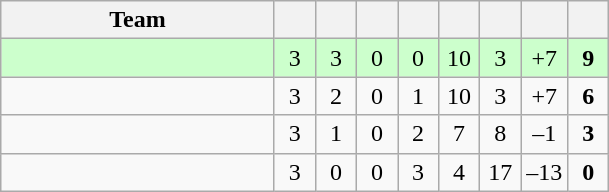<table class="wikitable" style="text-align: center;">
<tr>
<th style="width:175px;">Team</th>
<th width="20"></th>
<th width="20"></th>
<th width="20"></th>
<th width="20"></th>
<th width="20"></th>
<th width="20"></th>
<th></th>
<th width="20"></th>
</tr>
<tr style="background:#cfc;">
<td align=left></td>
<td>3</td>
<td>3</td>
<td>0</td>
<td>0</td>
<td>10</td>
<td>3</td>
<td>+7</td>
<td><strong>9</strong></td>
</tr>
<tr>
<td align=left></td>
<td>3</td>
<td>2</td>
<td>0</td>
<td>1</td>
<td>10</td>
<td>3</td>
<td>+7</td>
<td><strong>6</strong></td>
</tr>
<tr>
<td align=left></td>
<td>3</td>
<td>1</td>
<td>0</td>
<td>2</td>
<td>7</td>
<td>8</td>
<td>–1</td>
<td><strong>3</strong></td>
</tr>
<tr>
<td align=left></td>
<td>3</td>
<td>0</td>
<td>0</td>
<td>3</td>
<td>4</td>
<td>17</td>
<td>–13</td>
<td><strong>0</strong></td>
</tr>
</table>
